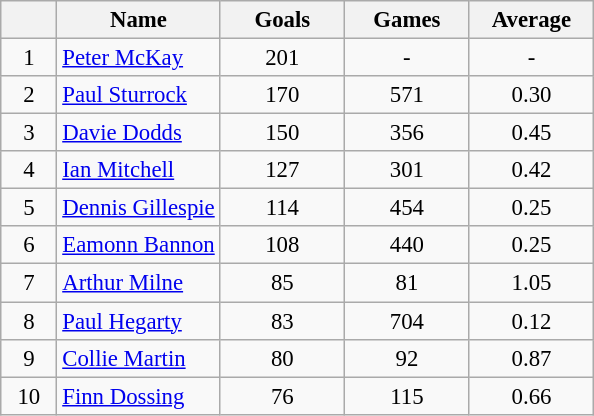<table class="sortable wikitable" style="text-align: center; font-size:95%">
<tr>
<th style="width: 2em;"></th>
<th>Name</th>
<th style="width: 5em;">Goals</th>
<th style="width: 5em;">Games</th>
<th style="width: 5em;">Average</th>
</tr>
<tr>
<td>1</td>
<td align=left><a href='#'>Peter McKay</a></td>
<td>201</td>
<td>-</td>
<td>-</td>
</tr>
<tr>
<td>2</td>
<td align=left><a href='#'>Paul Sturrock</a></td>
<td>170</td>
<td>571</td>
<td>0.30</td>
</tr>
<tr>
<td>3</td>
<td align=left><a href='#'>Davie Dodds</a></td>
<td>150</td>
<td>356</td>
<td>0.45</td>
</tr>
<tr>
<td>4</td>
<td align=left><a href='#'>Ian Mitchell</a></td>
<td>127</td>
<td>301</td>
<td>0.42</td>
</tr>
<tr>
<td>5</td>
<td align=left><a href='#'>Dennis Gillespie</a></td>
<td>114</td>
<td>454</td>
<td>0.25</td>
</tr>
<tr>
<td>6</td>
<td align=left><a href='#'>Eamonn Bannon</a></td>
<td>108</td>
<td>440</td>
<td>0.25</td>
</tr>
<tr>
<td>7</td>
<td align=left><a href='#'>Arthur Milne</a></td>
<td>85</td>
<td>81</td>
<td>1.05</td>
</tr>
<tr>
<td>8</td>
<td align=left><a href='#'>Paul Hegarty</a></td>
<td>83</td>
<td>704</td>
<td>0.12</td>
</tr>
<tr>
<td>9</td>
<td align=left><a href='#'>Collie Martin</a></td>
<td>80</td>
<td>92</td>
<td>0.87</td>
</tr>
<tr>
<td>10</td>
<td align=left><a href='#'>Finn Dossing</a></td>
<td>76</td>
<td>115</td>
<td>0.66</td>
</tr>
</table>
